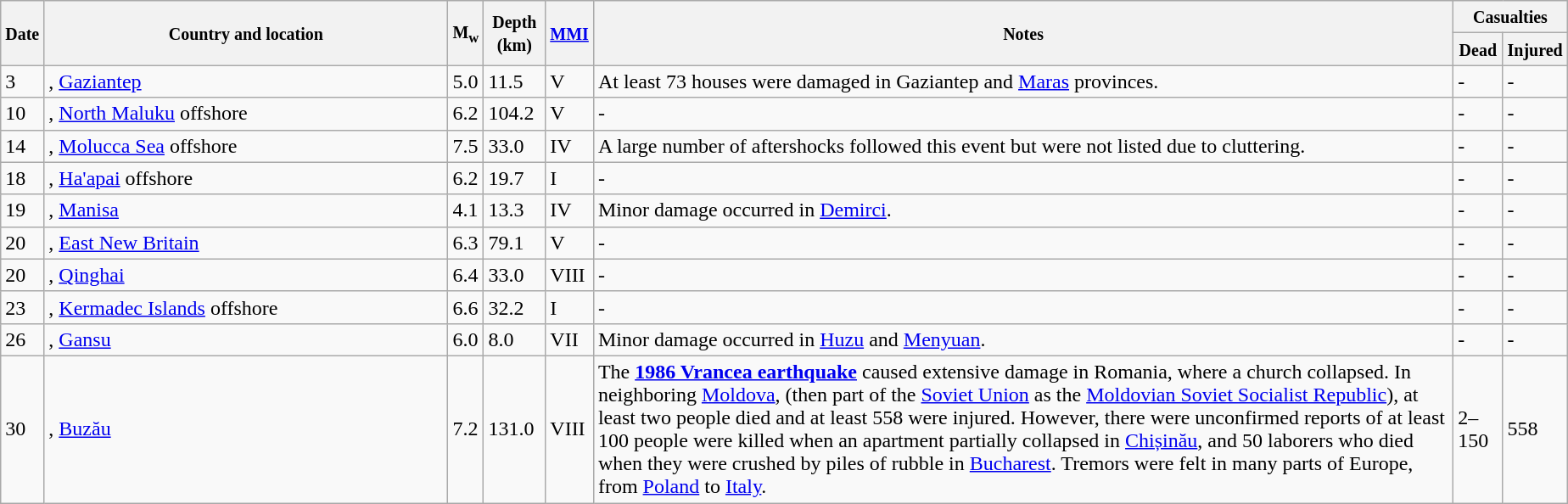<table class="wikitable sortable" style="border:1px black; margin-left:1em;">
<tr>
<th rowspan="2"><small>Date</small></th>
<th rowspan="2" style="width: 310px"><small>Country and location</small></th>
<th rowspan="2"><small>M<sub>w</sub></small></th>
<th rowspan="2"><small>Depth (km)</small></th>
<th rowspan="2"><small><a href='#'>MMI</a></small></th>
<th rowspan="2" class="unsortable"><small>Notes</small></th>
<th colspan="2"><small>Casualties</small></th>
</tr>
<tr>
<th><small>Dead</small></th>
<th><small>Injured</small></th>
</tr>
<tr>
<td>3</td>
<td>, <a href='#'>Gaziantep</a></td>
<td>5.0</td>
<td>11.5</td>
<td>V</td>
<td>At least 73 houses were damaged in Gaziantep and <a href='#'>Maras</a> provinces.</td>
<td>-</td>
<td>-</td>
</tr>
<tr>
<td>10</td>
<td>, <a href='#'>North Maluku</a> offshore</td>
<td>6.2</td>
<td>104.2</td>
<td>V</td>
<td>-</td>
<td>-</td>
<td>-</td>
</tr>
<tr>
<td>14</td>
<td>, <a href='#'>Molucca Sea</a> offshore</td>
<td>7.5</td>
<td>33.0</td>
<td>IV</td>
<td>A large number of aftershocks followed this event but were not listed due to cluttering.</td>
<td>-</td>
<td>-</td>
</tr>
<tr>
<td>18</td>
<td>, <a href='#'>Ha'apai</a> offshore</td>
<td>6.2</td>
<td>19.7</td>
<td>I</td>
<td>-</td>
<td>-</td>
<td>-</td>
</tr>
<tr>
<td>19</td>
<td>, <a href='#'>Manisa</a></td>
<td>4.1</td>
<td>13.3</td>
<td>IV</td>
<td>Minor damage occurred in <a href='#'>Demirci</a>.</td>
<td>-</td>
<td>-</td>
</tr>
<tr>
<td>20</td>
<td>, <a href='#'>East New Britain</a></td>
<td>6.3</td>
<td>79.1</td>
<td>V</td>
<td>-</td>
<td>-</td>
<td>-</td>
</tr>
<tr>
<td>20</td>
<td>, <a href='#'>Qinghai</a></td>
<td>6.4</td>
<td>33.0</td>
<td>VIII</td>
<td>-</td>
<td>-</td>
<td>-</td>
</tr>
<tr>
<td>23</td>
<td>, <a href='#'>Kermadec Islands</a> offshore</td>
<td>6.6</td>
<td>32.2</td>
<td>I</td>
<td>-</td>
<td>-</td>
<td>-</td>
</tr>
<tr>
<td>26</td>
<td>, <a href='#'>Gansu</a></td>
<td>6.0</td>
<td>8.0</td>
<td>VII</td>
<td>Minor damage occurred in <a href='#'>Huzu</a> and <a href='#'>Menyuan</a>.</td>
<td>-</td>
<td>-</td>
</tr>
<tr>
<td>30</td>
<td>, <a href='#'>Buzău</a></td>
<td>7.2</td>
<td>131.0</td>
<td>VIII</td>
<td>The <strong><a href='#'>1986 Vrancea earthquake</a></strong> caused extensive damage in Romania, where a church collapsed. In neighboring <a href='#'>Moldova</a>, (then part of the <a href='#'>Soviet Union</a> as the <a href='#'>Moldovian Soviet Socialist Republic</a>), at least two people died and at least 558 were injured. However, there were unconfirmed reports of at least 100 people were killed when an apartment partially collapsed in <a href='#'>Chișinău</a>, and 50 laborers who died when they were crushed by piles of rubble in <a href='#'>Bucharest</a>. Tremors were felt in many parts of Europe, from <a href='#'>Poland</a> to <a href='#'>Italy</a>.</td>
<td>2–150</td>
<td>558</td>
</tr>
<tr>
</tr>
</table>
